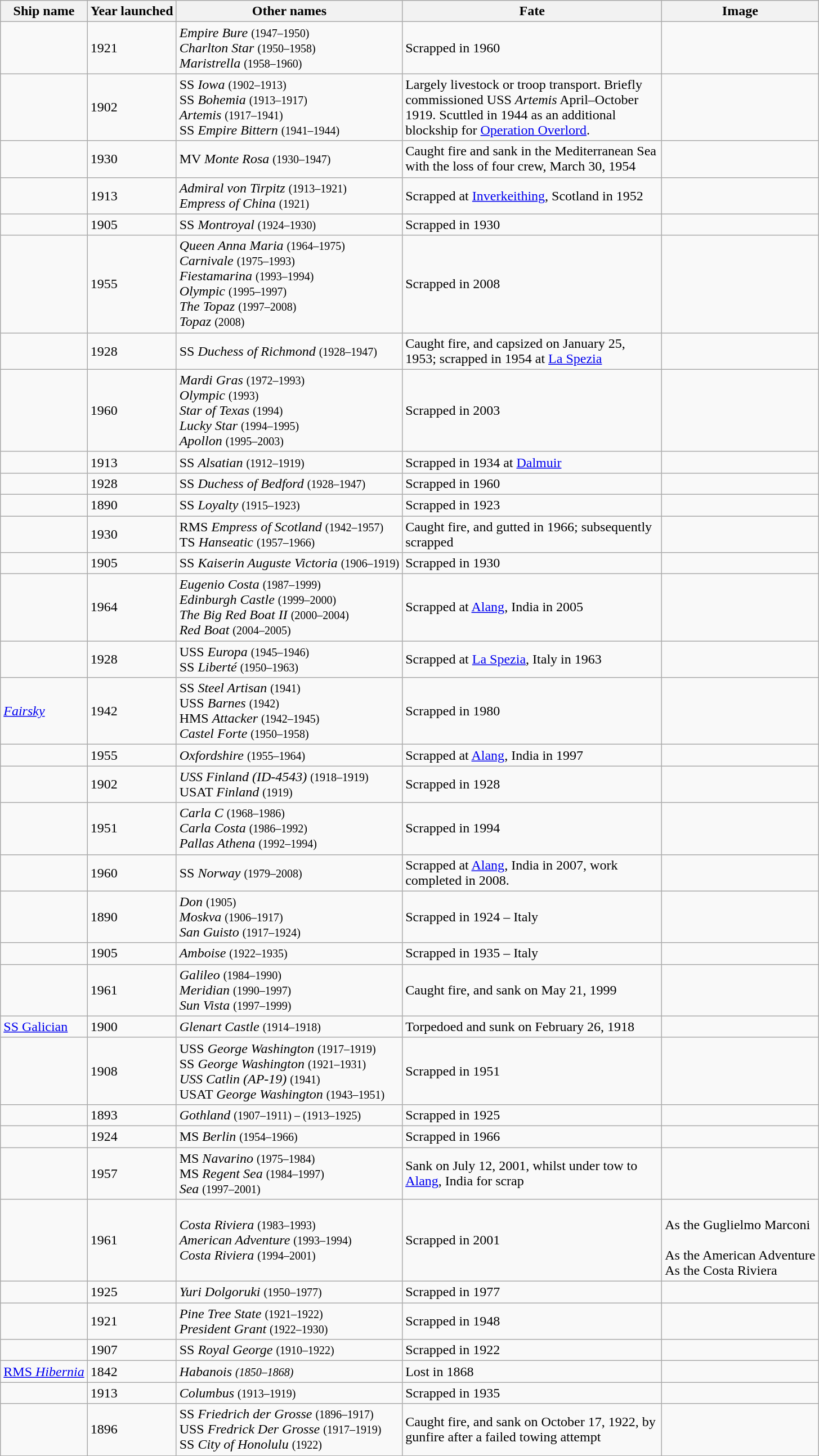<table class="wikitable sortable">
<tr>
<th>Ship name</th>
<th>Year launched</th>
<th class="unsortable">Other names</th>
<th width=300px>Fate</th>
<th>Image</th>
</tr>
<tr>
<td></td>
<td>1921</td>
<td><em>Empire Bure</em> <small>(1947–1950)</small><br><em>Charlton Star</em> <small>(1950–1958)</small><br><em>Maristrella</em> <small>(1958–1960)</small></td>
<td>Scrapped in 1960</td>
<td></td>
</tr>
<tr>
<td></td>
<td>1902</td>
<td>SS <em>Iowa</em> <small>(1902–1913)</small><br>SS <em>Bohemia</em> <small>(1913–1917)</small> <br><em>Artemis</em> <small>(1917–1941)</small> <br>SS <em>Empire Bittern</em> <small>(1941–1944)</small></td>
<td>Largely livestock or troop transport. Briefly commissioned USS <em>Artemis</em> April–October 1919. Scuttled in 1944 as an additional blockship for <a href='#'>Operation Overlord</a>.</td>
<td></td>
</tr>
<tr>
<td></td>
<td>1930</td>
<td>MV <em>Monte Rosa</em> <small>(1930–1947)</small></td>
<td>Caught fire and sank in the Mediterranean Sea with the loss of four crew, March 30, 1954</td>
<td></td>
</tr>
<tr>
<td></td>
<td>1913</td>
<td><em>Admiral von Tirpitz</em> <small>(1913–1921)</small><br><em>Empress of China</em> <small>(1921)</small></td>
<td>Scrapped at <a href='#'>Inverkeithing</a>, Scotland in 1952</td>
<td></td>
</tr>
<tr>
<td></td>
<td>1905</td>
<td>SS <em>Montroyal</em> <small>(1924–1930)</small></td>
<td>Scrapped in 1930</td>
<td></td>
</tr>
<tr>
<td></td>
<td>1955</td>
<td><em>Queen Anna Maria</em> <small>(1964–1975)</small><br><em>Carnivale</em> <small>(1975–1993)</small><br><em>Fiestamarina</em> <small>(1993–1994)</small><br><em>Olympic</em> <small>(1995–1997)</small><br> <em>The Topaz</em> <small>(1997–2008)</small><br><em>Topaz</em> <small>(2008)</small></td>
<td>Scrapped in 2008</td>
<td></td>
</tr>
<tr>
<td></td>
<td>1928</td>
<td>SS <em>Duchess of Richmond</em> <small>(1928–1947)</small></td>
<td>Caught fire, and capsized on January 25, 1953; scrapped in 1954 at <a href='#'>La Spezia</a></td>
<td></td>
</tr>
<tr>
<td></td>
<td>1960</td>
<td><em>Mardi Gras</em> <small>(1972–1993)</small><br><em>Olympic</em> <small>(1993)</small><br><em>Star of Texas</em> <small>(1994)</small><br><em>Lucky Star</em> <small>(1994–1995)</small><br> <em>Apollon</em> <small>(1995–2003)</small></td>
<td>Scrapped in 2003</td>
<td></td>
</tr>
<tr>
<td></td>
<td>1913</td>
<td>SS <em>Alsatian</em> <small>(1912–1919)</small></td>
<td>Scrapped in 1934 at <a href='#'>Dalmuir</a></td>
<td></td>
</tr>
<tr>
<td></td>
<td>1928</td>
<td>SS <em>Duchess of Bedford</em> <small>(1928–1947)</small></td>
<td>Scrapped in 1960</td>
<td></td>
</tr>
<tr>
<td></td>
<td>1890</td>
<td>SS <em>Loyalty</em> <small>(1915–1923)</small></td>
<td>Scrapped in 1923</td>
<td></td>
</tr>
<tr>
<td></td>
<td>1930</td>
<td>RMS <em>Empress of Scotland</em> <small>(1942–1957)</small><br>TS <em>Hanseatic</em> <small>(1957–1966)</small></td>
<td>Caught fire, and gutted in 1966; subsequently scrapped</td>
<td></td>
</tr>
<tr>
<td></td>
<td>1905</td>
<td>SS <em>Kaiserin Auguste Victoria</em> <small>(1906–1919)</small></td>
<td>Scrapped in 1930</td>
<td></td>
</tr>
<tr>
<td></td>
<td>1964</td>
<td><em>Eugenio Costa</em> <small>(1987–1999)</small><br><em>Edinburgh Castle</em> <small>(1999–2000)</small><br><em>The Big Red Boat II</em> <small>(2000–2004)</small><br><em>Red Boat</em> <small>(2004–2005)</small></td>
<td>Scrapped at <a href='#'>Alang</a>, India in 2005</td>
<td></td>
</tr>
<tr>
<td></td>
<td>1928</td>
<td>USS <em>Europa</em> <small>(1945–1946)</small><br>SS <em>Liberté</em> <small>(1950–1963)</small></td>
<td>Scrapped at <a href='#'>La Spezia</a>, Italy in 1963</td>
<td></td>
</tr>
<tr>
<td><em><a href='#'>Fairsky</a></em></td>
<td>1942</td>
<td>SS <em>Steel Artisan</em> <small>(1941)</small><br>USS <em>Barnes</em> <small>(1942)</small><br>HMS <em>Attacker</em> <small>(1942–1945)</small><br><em>Castel Forte</em> <small>(1950–1958)</small></td>
<td>Scrapped in 1980</td>
<td></td>
</tr>
<tr>
<td></td>
<td>1955</td>
<td><em>Oxfordshire</em> <small>(1955–1964)</small></td>
<td>Scrapped at <a href='#'>Alang</a>, India in 1997</td>
<td></td>
</tr>
<tr>
<td></td>
<td>1902</td>
<td><em>USS Finland (ID-4543)</em> <small>(1918–1919)</small><br>USAT <em>Finland</em> <small>(1919)</small></td>
<td>Scrapped in 1928</td>
<td></td>
</tr>
<tr>
<td></td>
<td>1951</td>
<td><em>Carla C</em> <small>(1968–1986)</small><br><em>Carla Costa</em> <small>(1986–1992)</small><br><em>Pallas Athena</em> <small>(1992–1994)</small></td>
<td>Scrapped in 1994</td>
<td></td>
</tr>
<tr>
<td></td>
<td>1960</td>
<td>SS <em>Norway</em> <small>(1979–2008)</small></td>
<td>Scrapped at <a href='#'>Alang</a>, India in 2007, work completed in 2008.</td>
<td></td>
</tr>
<tr>
<td></td>
<td>1890</td>
<td><em>Don</em> <small>(1905)</small><br><em>Moskva</em> <small>(1906–1917)</small><br><em>San Guisto</em> <small>(1917–1924)</small></td>
<td>Scrapped in 1924 – Italy</td>
<td></td>
</tr>
<tr>
<td></td>
<td>1905</td>
<td><em>Amboise</em> <small>(1922–1935)</small></td>
<td>Scrapped in 1935 – Italy</td>
</tr>
<tr>
<td></td>
<td>1961</td>
<td><em>Galileo</em> <small>(1984–1990)</small><br><em>Meridian</em> <small>(1990–1997)</small><br><em>Sun Vista</em> <small>(1997–1999)</small></td>
<td>Caught fire, and sank on May 21, 1999</td>
<td></td>
</tr>
<tr>
<td><a href='#'>SS Galician</a></td>
<td>1900</td>
<td><em>Glenart Castle</em> <small>(1914–1918)</small></td>
<td>Torpedoed and sunk on February 26, 1918</td>
<td></td>
</tr>
<tr>
<td></td>
<td>1908</td>
<td>USS <em>George Washington</em> <small>(1917–1919)</small><br>SS <em>George Washington</em> <small>(1921–1931)</small><br><em>USS Catlin (AP-19)</em> <small>(1941)</small><br>USAT <em>George Washington</em> <small>(1943–1951)</small></td>
<td>Scrapped in 1951</td>
<td></td>
</tr>
<tr>
<td></td>
<td>1893</td>
<td><em>Gothland</em> <small>(1907–1911) – (1913–1925)</small></td>
<td>Scrapped in 1925</td>
<td></td>
</tr>
<tr>
<td></td>
<td>1924</td>
<td>MS <em>Berlin</em> <small>(1954–1966)</small></td>
<td>Scrapped in 1966</td>
<td></td>
</tr>
<tr>
<td></td>
<td>1957</td>
<td>MS <em>Navarino</em> <small>(1975–1984)</small><br>MS <em>Regent Sea</em> <small>(1984–1997)</small><br><em>Sea</em> <small>(1997–2001)</small></td>
<td>Sank on July 12, 2001, whilst under tow to <a href='#'>Alang</a>, India for scrap</td>
<td></td>
</tr>
<tr>
<td></td>
<td>1961</td>
<td><em>Costa Riviera</em> <small>(1983–1993)</small><br><em>American Adventure</em> <small>(1993–1994)</small><br><em>Costa Riviera</em> <small>(1994–2001)</small></td>
<td>Scrapped in 2001</td>
<td><br>As the Guglielmo Marconi<br><br>As the American Adventure
<br>As the Costa Riviera</td>
</tr>
<tr>
<td></td>
<td>1925</td>
<td><em>Yuri Dolgoruki</em> <small>(1950–1977)</small></td>
<td>Scrapped in 1977</td>
<td></td>
</tr>
<tr>
<td></td>
<td>1921</td>
<td><em>Pine Tree State</em> <small>(1921–1922)</small><br><em>President Grant</em> <small>(1922–1930)</small></td>
<td>Scrapped in 1948</td>
<td></td>
</tr>
<tr>
<td></td>
<td>1907</td>
<td>SS <em>Royal George</em> <small>(1910–1922)</small></td>
<td>Scrapped in 1922</td>
<td></td>
</tr>
<tr>
<td><a href='#'>RMS <em>Hibernia</em></a></td>
<td>1842</td>
<td><em>Habanois <small>(1850–1868)</small></em></td>
<td>Lost in 1868</td>
<td></td>
</tr>
<tr>
<td></td>
<td>1913</td>
<td><em>Columbus</em> <small>(1913–1919)</small></td>
<td>Scrapped in 1935</td>
<td></td>
</tr>
<tr>
<td></td>
<td>1896</td>
<td>SS <em>Friedrich der Grosse</em> <small>(1896–1917)</small><br>USS <em>Fredrick Der Grosse</em> <small>(1917–1919)</small><br>SS <em>City of Honolulu</em> <small>(1922)</small></td>
<td>Caught fire, and sank on October 17, 1922, by gunfire after a failed towing attempt</td>
<td></td>
</tr>
</table>
